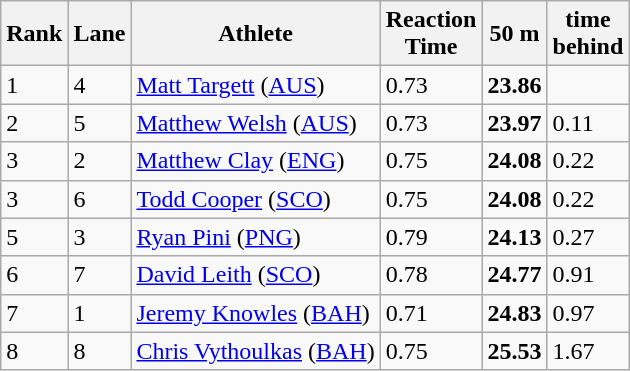<table class="wikitable" align="center">
<tr>
<th>Rank</th>
<th>Lane</th>
<th>Athlete</th>
<th>Reaction <br> Time</th>
<th>50 m</th>
<th>time <br> behind</th>
</tr>
<tr>
<td>1</td>
<td>4</td>
<td> <a href='#'>Matt Targett</a> (<a href='#'>AUS</a>)</td>
<td>0.73</td>
<td><strong>23.86</strong></td>
<td> </td>
</tr>
<tr>
<td>2</td>
<td>5</td>
<td> <a href='#'>Matthew Welsh</a> (<a href='#'>AUS</a>)</td>
<td>0.73</td>
<td><strong>23.97</strong></td>
<td>0.11</td>
</tr>
<tr>
<td>3</td>
<td>2</td>
<td> <a href='#'>Matthew Clay</a> (<a href='#'>ENG</a>)</td>
<td>0.75</td>
<td><strong>24.08</strong></td>
<td>0.22</td>
</tr>
<tr>
<td>3</td>
<td>6</td>
<td> <a href='#'>Todd Cooper</a> (<a href='#'>SCO</a>)</td>
<td>0.75</td>
<td><strong>24.08</strong></td>
<td>0.22</td>
</tr>
<tr>
<td>5</td>
<td>3</td>
<td> <a href='#'>Ryan Pini</a> (<a href='#'>PNG</a>)</td>
<td>0.79</td>
<td><strong>24.13</strong></td>
<td>0.27</td>
</tr>
<tr>
<td>6</td>
<td>7</td>
<td> <a href='#'>David Leith</a> (<a href='#'>SCO</a>)</td>
<td>0.78</td>
<td><strong>24.77</strong></td>
<td>0.91</td>
</tr>
<tr>
<td>7</td>
<td>1</td>
<td> <a href='#'>Jeremy Knowles</a> (<a href='#'>BAH</a>)</td>
<td>0.71</td>
<td><strong>24.83</strong></td>
<td>0.97</td>
</tr>
<tr>
<td>8</td>
<td>8</td>
<td> <a href='#'>Chris Vythoulkas</a> (<a href='#'>BAH</a>)</td>
<td>0.75</td>
<td><strong>25.53</strong></td>
<td>1.67</td>
</tr>
</table>
